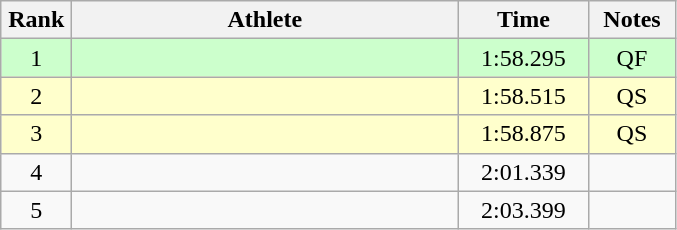<table class=wikitable style="text-align:center">
<tr>
<th width=40>Rank</th>
<th width=250>Athlete</th>
<th width=80>Time</th>
<th width=50>Notes</th>
</tr>
<tr bgcolor="ccffcc">
<td>1</td>
<td align=left></td>
<td>1:58.295</td>
<td>QF</td>
</tr>
<tr bgcolor="#ffffcc">
<td>2</td>
<td align=left></td>
<td>1:58.515</td>
<td>QS</td>
</tr>
<tr bgcolor="#ffffcc">
<td>3</td>
<td align=left></td>
<td>1:58.875</td>
<td>QS</td>
</tr>
<tr>
<td>4</td>
<td align=left></td>
<td>2:01.339</td>
<td></td>
</tr>
<tr>
<td>5</td>
<td align=left></td>
<td>2:03.399</td>
<td></td>
</tr>
</table>
